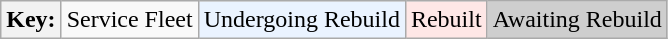<table class="wikitable">
<tr>
<th>Key:</th>
<td>Service Fleet</td>
<td bgcolor=#eaf3ff>Undergoing Rebuild</td>
<td bgcolor=#fee7e6>Rebuilt</td>
<td bgcolor=#cecece>Awaiting Rebuild</td>
</tr>
</table>
